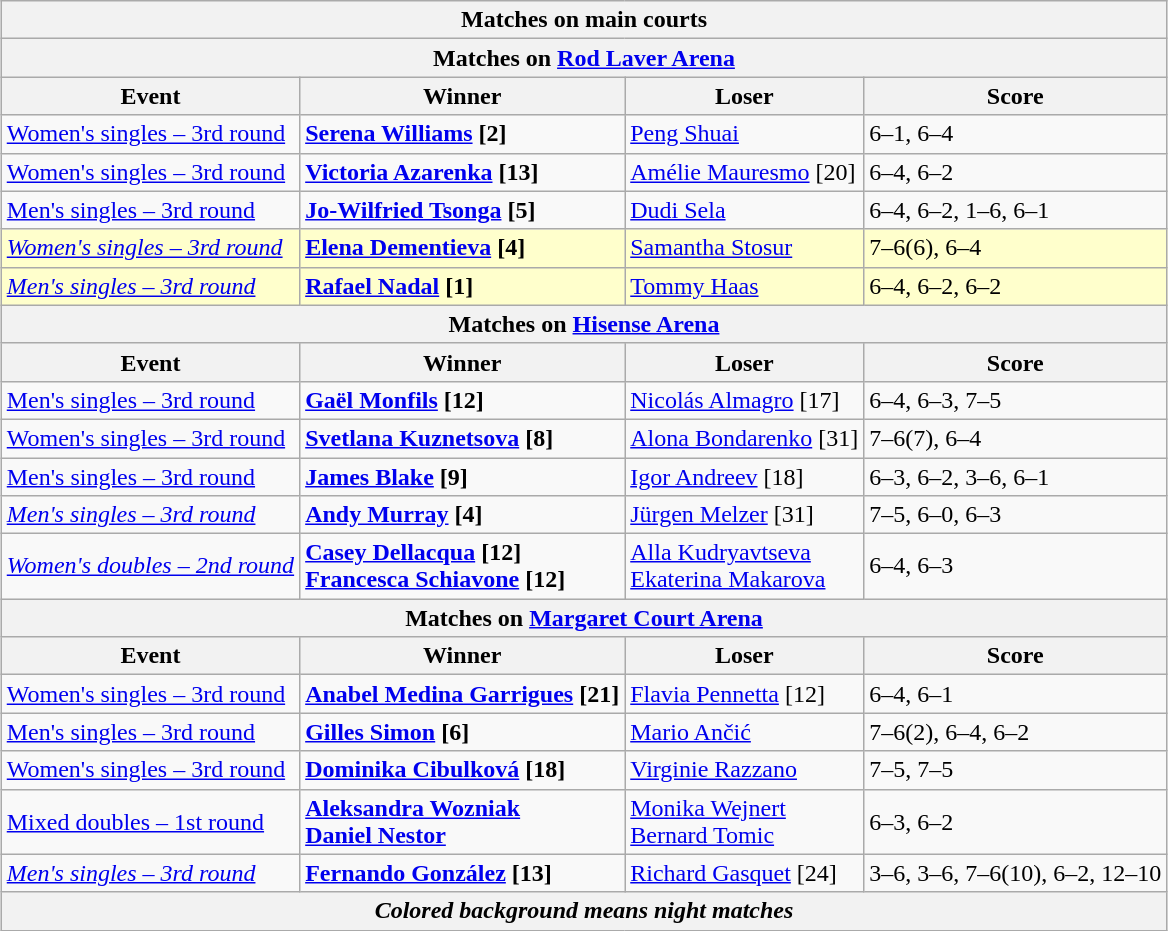<table class="wikitable collapsible uncollapsed" style="margin:auto;">
<tr>
<th colspan=4 style="white-space:nowrap;">Matches on main courts</th>
</tr>
<tr>
<th colspan=4><strong>Matches on <a href='#'>Rod Laver Arena</a></strong></th>
</tr>
<tr>
<th>Event</th>
<th>Winner</th>
<th>Loser</th>
<th>Score</th>
</tr>
<tr align=left>
<td><a href='#'>Women's singles – 3rd round</a></td>
<td> <strong><a href='#'>Serena Williams</a> [2]</strong></td>
<td> <a href='#'>Peng Shuai</a></td>
<td>6–1, 6–4</td>
</tr>
<tr align=left>
<td><a href='#'>Women's singles – 3rd round</a></td>
<td> <strong><a href='#'>Victoria Azarenka</a> [13]</strong></td>
<td> <a href='#'>Amélie Mauresmo</a> [20]</td>
<td>6–4, 6–2</td>
</tr>
<tr align=left>
<td><a href='#'>Men's singles – 3rd round</a></td>
<td> <strong><a href='#'>Jo-Wilfried Tsonga</a> [5]</strong></td>
<td> <a href='#'>Dudi Sela</a></td>
<td>6–4, 6–2, 1–6, 6–1</td>
</tr>
<tr align=left bgcolor="#FFFFCC">
<td><em><a href='#'>Women's singles – 3rd round</a></em></td>
<td> <strong><a href='#'>Elena Dementieva</a> [4]</strong></td>
<td> <a href='#'>Samantha Stosur</a></td>
<td>7–6(6), 6–4</td>
</tr>
<tr align=left bgcolor="#FFFFCC">
<td><em><a href='#'>Men's singles – 3rd round</a></em></td>
<td> <strong><a href='#'>Rafael Nadal</a> [1]</strong></td>
<td> <a href='#'>Tommy Haas</a></td>
<td>6–4, 6–2, 6–2</td>
</tr>
<tr>
<th colspan=4><strong>Matches on <a href='#'>Hisense Arena</a></strong></th>
</tr>
<tr>
<th>Event</th>
<th>Winner</th>
<th>Loser</th>
<th>Score</th>
</tr>
<tr align=left>
<td><a href='#'>Men's singles – 3rd round</a></td>
<td> <strong><a href='#'>Gaël Monfils</a> [12]</strong></td>
<td> <a href='#'>Nicolás Almagro</a> [17]</td>
<td>6–4, 6–3, 7–5</td>
</tr>
<tr align=left>
<td><a href='#'>Women's singles – 3rd round</a></td>
<td> <strong><a href='#'>Svetlana Kuznetsova</a> [8]</strong></td>
<td> <a href='#'>Alona Bondarenko</a> [31]</td>
<td>7–6(7), 6–4</td>
</tr>
<tr align=left>
<td><a href='#'>Men's singles – 3rd round</a></td>
<td> <strong><a href='#'>James Blake</a> [9]</strong></td>
<td> <a href='#'>Igor Andreev</a> [18]</td>
<td>6–3, 6–2, 3–6, 6–1</td>
</tr>
<tr align=left>
<td><em><a href='#'>Men's singles – 3rd round</a></em></td>
<td> <strong><a href='#'>Andy Murray</a> [4]</strong></td>
<td> <a href='#'>Jürgen Melzer</a> [31]</td>
<td>7–5, 6–0, 6–3</td>
</tr>
<tr align=left>
<td><em><a href='#'>Women's doubles – 2nd round</a></em></td>
<td> <strong><a href='#'>Casey Dellacqua</a> [12] <br>  <a href='#'>Francesca Schiavone</a> [12]</strong></td>
<td> <a href='#'>Alla Kudryavtseva</a> <br>  <a href='#'>Ekaterina Makarova</a></td>
<td>6–4, 6–3</td>
</tr>
<tr>
<th colspan=4><strong>Matches on <a href='#'>Margaret Court Arena</a></strong></th>
</tr>
<tr>
<th>Event</th>
<th>Winner</th>
<th>Loser</th>
<th>Score</th>
</tr>
<tr align=left>
<td><a href='#'>Women's singles – 3rd round</a></td>
<td> <strong><a href='#'>Anabel Medina Garrigues</a> [21]</strong></td>
<td> <a href='#'>Flavia Pennetta</a> [12]</td>
<td>6–4, 6–1</td>
</tr>
<tr align=left>
<td><a href='#'>Men's singles – 3rd round</a></td>
<td> <strong><a href='#'>Gilles Simon</a> [6]</strong></td>
<td> <a href='#'>Mario Ančić</a></td>
<td>7–6(2), 6–4, 6–2</td>
</tr>
<tr align=left>
<td><a href='#'>Women's singles – 3rd round</a></td>
<td> <strong><a href='#'>Dominika Cibulková</a> [18]</strong></td>
<td> <a href='#'>Virginie Razzano</a></td>
<td>7–5, 7–5</td>
</tr>
<tr align=left>
<td><a href='#'>Mixed doubles – 1st round</a></td>
<td> <strong><a href='#'>Aleksandra Wozniak</a> <br>  <a href='#'>Daniel Nestor</a></strong></td>
<td> <a href='#'>Monika Wejnert</a> <br>  <a href='#'>Bernard Tomic</a></td>
<td>6–3, 6–2</td>
</tr>
<tr align=left>
<td><em><a href='#'>Men's singles – 3rd round</a></em></td>
<td> <strong><a href='#'>Fernando González</a> [13]</strong></td>
<td> <a href='#'>Richard Gasquet</a> [24]</td>
<td>3–6, 3–6, 7–6(10), 6–2, 12–10</td>
</tr>
<tr>
<th colspan=4><em>Colored background means night matches</em></th>
</tr>
</table>
